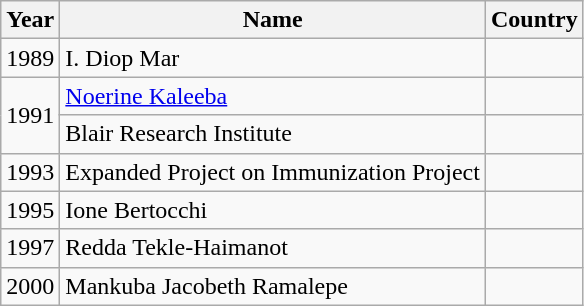<table class="wikitable plainrowheaders sortable">
<tr>
<th>Year</th>
<th>Name</th>
<th>Country</th>
</tr>
<tr>
<td>1989</td>
<td>I. Diop Mar</td>
<td></td>
</tr>
<tr>
<td rowspan="2">1991</td>
<td><a href='#'>Noerine Kaleeba</a></td>
<td></td>
</tr>
<tr>
<td>Blair Research Institute</td>
<td></td>
</tr>
<tr>
<td>1993</td>
<td>Expanded Project on Immunization Project</td>
<td></td>
</tr>
<tr>
<td>1995</td>
<td>Ione Bertocchi</td>
<td></td>
</tr>
<tr>
<td>1997</td>
<td>Redda Tekle-Haimanot</td>
<td></td>
</tr>
<tr>
<td>2000</td>
<td>Mankuba Jacobeth Ramalepe</td>
<td></td>
</tr>
</table>
